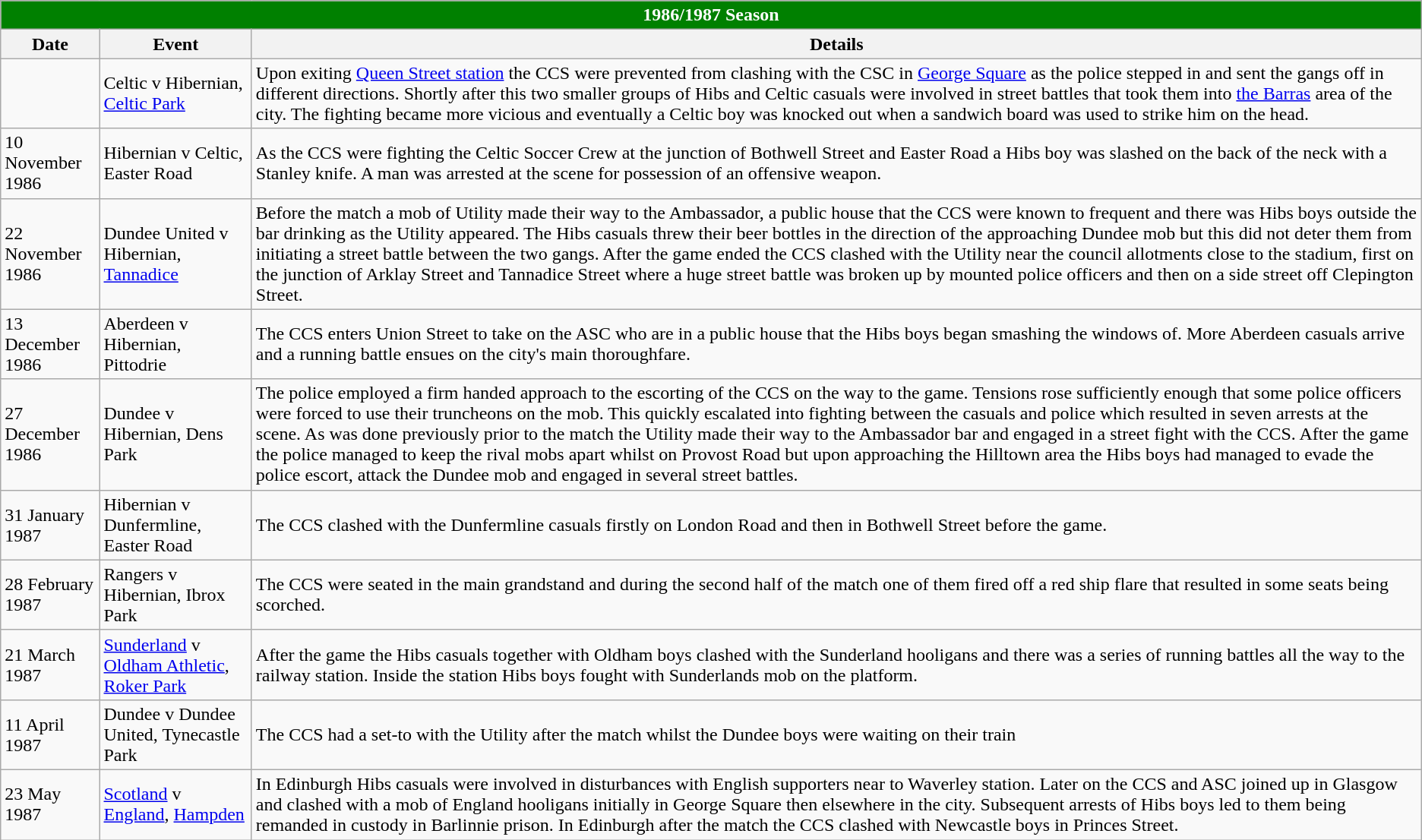<table class="wikitable">
<tr>
<td colspan="3" style="background: green; color: white; text-align: center;"><strong>1986/1987 Season</strong></td>
</tr>
<tr>
<th>Date</th>
<th>Event</th>
<th>Details</th>
</tr>
<tr>
<td></td>
<td>Celtic v Hibernian, <a href='#'>Celtic Park</a></td>
<td>Upon exiting <a href='#'>Queen Street station</a> the CCS were prevented from clashing with the CSC in <a href='#'>George Square</a> as the police stepped in and sent the gangs off in different directions. Shortly after this two smaller groups of Hibs and Celtic casuals were involved in street battles that took them into <a href='#'>the Barras</a> area of the city. The fighting became more vicious and eventually a Celtic boy was knocked out when a sandwich board was used to strike him on the head.</td>
</tr>
<tr>
<td>10 November 1986</td>
<td>Hibernian v Celtic, Easter Road</td>
<td>As the CCS were fighting the Celtic Soccer Crew at the junction of Bothwell Street and Easter Road a Hibs boy was slashed on the back of the neck with a Stanley knife. A man was arrested at the scene for possession of an offensive weapon.</td>
</tr>
<tr>
<td>22 November 1986</td>
<td>Dundee United v Hibernian, <a href='#'>Tannadice</a></td>
<td>Before the match a mob of Utility made their way to the Ambassador, a public house that the CCS were known to frequent and there was Hibs boys outside the bar drinking as the Utility appeared. The Hibs casuals threw their beer bottles in the direction of the approaching Dundee mob but this did not deter them from initiating a street battle between the two gangs. After the game ended the CCS clashed with the Utility near the council allotments close to the stadium, first on the junction of Arklay Street and Tannadice Street where a huge street battle was broken up by mounted police officers and then on a side street off Clepington Street.</td>
</tr>
<tr>
<td>13 December 1986</td>
<td>Aberdeen v Hibernian, Pittodrie</td>
<td>The CCS enters Union Street to take on the ASC who are in a public house that the Hibs boys began smashing the windows of. More Aberdeen casuals arrive and a running battle ensues on the city's main thoroughfare.</td>
</tr>
<tr>
<td>27 December 1986</td>
<td>Dundee v Hibernian, Dens Park</td>
<td>The police employed a firm handed approach to the escorting of the CCS on the way to the game. Tensions rose sufficiently enough that some police officers were forced to use their truncheons on the mob. This quickly escalated into fighting between the casuals and police which resulted in seven arrests at the scene. As was done previously prior to the match the Utility made their way to the Ambassador bar and engaged in a street fight with the CCS. After the game the police managed to keep the rival mobs apart whilst on Provost Road but upon approaching the Hilltown area the Hibs boys had managed to evade the police escort, attack the Dundee mob and engaged in several street battles.</td>
</tr>
<tr>
<td>31 January 1987</td>
<td>Hibernian v Dunfermline, Easter Road</td>
<td>The CCS clashed with the Dunfermline casuals firstly on London Road and then in Bothwell Street before the game.</td>
</tr>
<tr>
<td>28 February 1987</td>
<td>Rangers v Hibernian, Ibrox Park</td>
<td>The CCS were seated in the main grandstand and during the second half of the match one of them fired off a red ship flare that resulted in some seats being scorched.</td>
</tr>
<tr>
<td>21 March 1987</td>
<td><a href='#'>Sunderland</a> v <a href='#'>Oldham Athletic</a>, <a href='#'>Roker Park</a></td>
<td>After the game the Hibs casuals together with Oldham boys clashed with the Sunderland hooligans and there was a series of running battles all the way to the railway station. Inside the station Hibs boys fought with Sunderlands mob on the platform.</td>
</tr>
<tr>
<td>11 April 1987</td>
<td>Dundee v Dundee United, Tynecastle Park</td>
<td>The CCS had a set-to with the Utility after the match whilst the Dundee boys were waiting on their train</td>
</tr>
<tr>
<td>23 May 1987</td>
<td><a href='#'>Scotland</a> v <a href='#'>England</a>, <a href='#'>Hampden</a></td>
<td>In Edinburgh Hibs casuals were involved in disturbances with English supporters near to Waverley station. Later on the CCS and ASC joined up in Glasgow and clashed with a mob of England hooligans initially in George Square then elsewhere in the city. Subsequent arrests of Hibs boys led to them being remanded in custody in Barlinnie prison. In Edinburgh after the match the CCS clashed with Newcastle boys in Princes Street.</td>
</tr>
</table>
